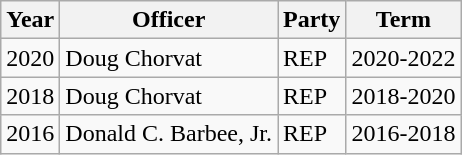<table class="wikitable">
<tr>
<th>Year</th>
<th>Officer</th>
<th>Party</th>
<th>Term</th>
</tr>
<tr>
<td>2020</td>
<td>Doug Chorvat</td>
<td>REP</td>
<td>2020-2022</td>
</tr>
<tr>
<td>2018</td>
<td>Doug Chorvat</td>
<td>REP</td>
<td>2018-2020</td>
</tr>
<tr>
<td>2016</td>
<td>Donald C. Barbee, Jr.</td>
<td>REP</td>
<td>2016-2018</td>
</tr>
</table>
